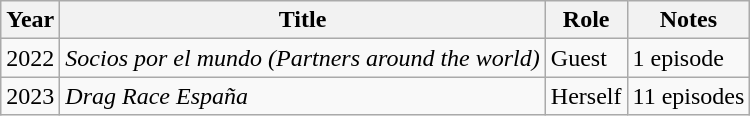<table class="wikitable">
<tr>
<th>Year</th>
<th>Title</th>
<th>Role</th>
<th>Notes</th>
</tr>
<tr>
<td>2022</td>
<td><em>Socios por el mundo (Partners around the world)</em></td>
<td>Guest</td>
<td>1 episode</td>
</tr>
<tr>
<td>2023</td>
<td><em>Drag Race España</em></td>
<td>Herself</td>
<td>11 episodes</td>
</tr>
</table>
